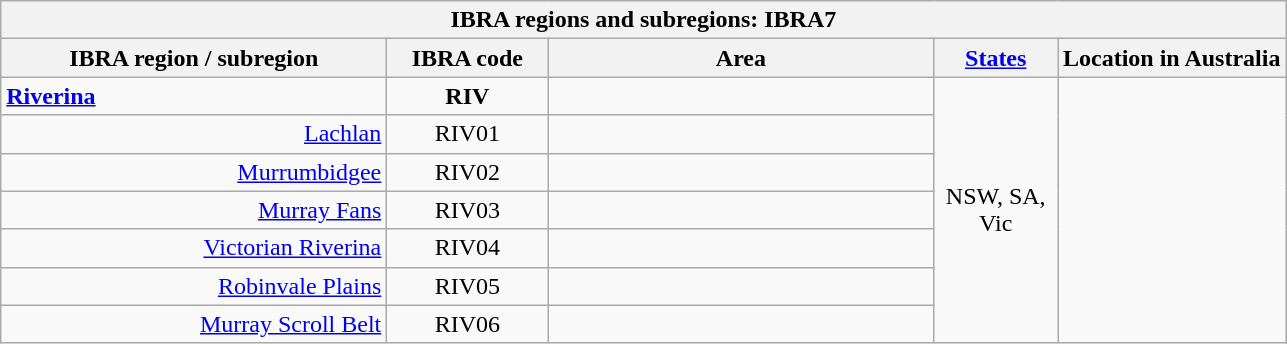<table class="wikitable sortable">
<tr>
<th rowwidth=100px colspan=5>IBRA regions and subregions: IBRA7</th>
</tr>
<tr>
<th scope="col" style="width:250px;">IBRA region / subregion</th>
<th scope="col" style="width:100px;">IBRA code</th>
<th scope="col" style="width:250px;">Area</th>
<th scope="col" style="width:75px;"><a href='#'>States</a></th>
<th>Location in Australia</th>
</tr>
<tr>
<td><strong><a href='#'>Riverina</a></strong></td>
<td style="text-align:center;"><strong>RIV</strong></td>
<td align="right"><strong></strong></td>
<td style="text-align:center;" rowspan="7">NSW, SA, Vic</td>
<td style="text-align:center;" rowspan="7"></td>
</tr>
<tr>
<td align="right"><a href='#'>Lachlan</a></td>
<td style="text-align:center;">RIV01</td>
<td align="right"></td>
</tr>
<tr>
<td align="right"><a href='#'>Murrumbidgee</a></td>
<td style="text-align:center;">RIV02</td>
<td align="right"></td>
</tr>
<tr>
<td align="right"><a href='#'>Murray Fans</a></td>
<td style="text-align:center;">RIV03</td>
<td align="right"></td>
</tr>
<tr>
<td align="right"><a href='#'>Victorian Riverina</a></td>
<td style="text-align:center;">RIV04</td>
<td align="right"></td>
</tr>
<tr>
<td align="right"><a href='#'>Robinvale Plains</a></td>
<td style="text-align:center;">RIV05</td>
<td align="right"></td>
</tr>
<tr>
<td align="right"><a href='#'>Murray Scroll Belt</a></td>
<td style="text-align:center;">RIV06</td>
<td align="right"></td>
</tr>
</table>
